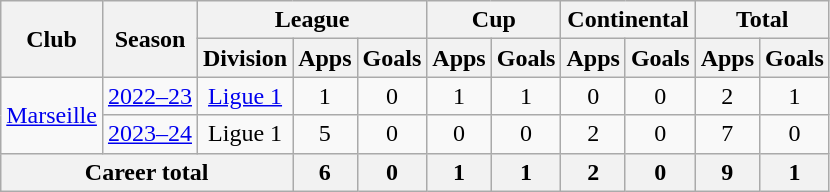<table class="wikitable" style="text-align:center">
<tr>
<th rowspan="2">Club</th>
<th rowspan="2">Season</th>
<th colspan="3">League</th>
<th colspan="2">Cup</th>
<th colspan="2">Continental</th>
<th colspan="2">Total</th>
</tr>
<tr>
<th>Division</th>
<th>Apps</th>
<th>Goals</th>
<th>Apps</th>
<th>Goals</th>
<th>Apps</th>
<th>Goals</th>
<th>Apps</th>
<th>Goals</th>
</tr>
<tr>
<td rowspan="2"><a href='#'>Marseille</a></td>
<td><a href='#'>2022–23</a></td>
<td><a href='#'>Ligue 1</a></td>
<td>1</td>
<td>0</td>
<td>1</td>
<td>1</td>
<td>0</td>
<td>0</td>
<td>2</td>
<td>1</td>
</tr>
<tr>
<td><a href='#'>2023–24</a></td>
<td>Ligue 1</td>
<td>5</td>
<td>0</td>
<td>0</td>
<td>0</td>
<td>2</td>
<td>0</td>
<td>7</td>
<td>0</td>
</tr>
<tr>
<th colspan="3">Career total</th>
<th>6</th>
<th>0</th>
<th>1</th>
<th>1</th>
<th>2</th>
<th>0</th>
<th>9</th>
<th>1</th>
</tr>
</table>
